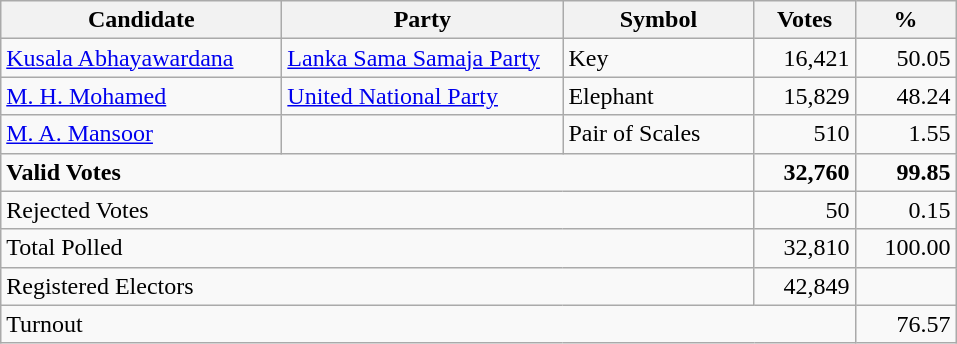<table class="wikitable" border="1" style="text-align:right;">
<tr>
<th align=left width="180">Candidate</th>
<th align=left width="180">Party</th>
<th align=left width="120">Symbol</th>
<th align=left width="60">Votes</th>
<th align=left width="60">%</th>
</tr>
<tr>
<td align=left><a href='#'>Kusala Abhayawardana</a></td>
<td align=left><a href='#'>Lanka Sama Samaja Party</a></td>
<td align=left>Key</td>
<td align=right>16,421</td>
<td align=right>50.05</td>
</tr>
<tr>
<td align=left><a href='#'>M. H. Mohamed</a></td>
<td align=left><a href='#'>United National Party</a></td>
<td align=left>Elephant</td>
<td align=right>15,829</td>
<td align=right>48.24</td>
</tr>
<tr>
<td align=left><a href='#'>M. A. Mansoor</a></td>
<td></td>
<td align=left>Pair of Scales</td>
<td align=right>510</td>
<td align=right>1.55</td>
</tr>
<tr>
<td align=left colspan=3><strong>Valid Votes</strong></td>
<td align=right><strong>32,760</strong></td>
<td align=right><strong>99.85</strong></td>
</tr>
<tr>
<td align=left colspan=3>Rejected Votes</td>
<td align=right>50</td>
<td align=right>0.15</td>
</tr>
<tr>
<td align=left colspan=3>Total Polled</td>
<td align=right>32,810</td>
<td align=right>100.00</td>
</tr>
<tr>
<td align=left colspan=3>Registered Electors</td>
<td align=right>42,849</td>
<td></td>
</tr>
<tr>
<td align=left colspan=4>Turnout</td>
<td align=right>76.57</td>
</tr>
</table>
